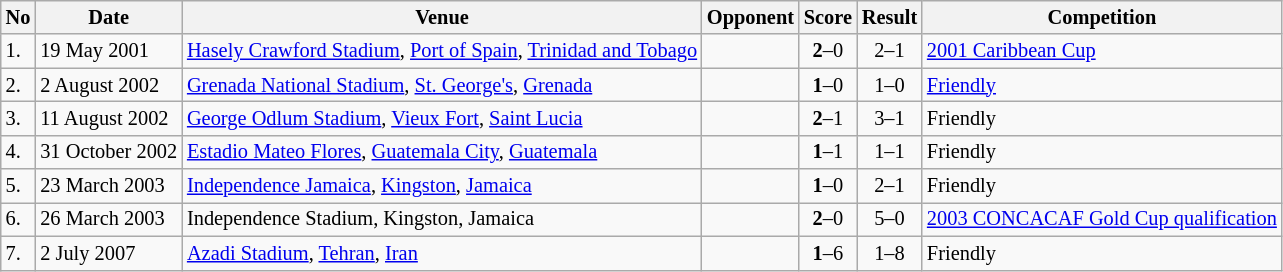<table class="wikitable" style="font-size:85%;">
<tr>
<th>No</th>
<th>Date</th>
<th>Venue</th>
<th>Opponent</th>
<th>Score</th>
<th>Result</th>
<th>Competition</th>
</tr>
<tr>
<td>1.</td>
<td>19 May 2001</td>
<td><a href='#'>Hasely Crawford Stadium</a>, <a href='#'>Port of Spain</a>, <a href='#'>Trinidad and Tobago</a></td>
<td></td>
<td align=center><strong>2</strong>–0</td>
<td align=center>2–1</td>
<td><a href='#'>2001 Caribbean Cup</a></td>
</tr>
<tr>
<td>2.</td>
<td>2 August 2002</td>
<td><a href='#'>Grenada National Stadium</a>, <a href='#'>St. George's</a>, <a href='#'>Grenada</a></td>
<td></td>
<td align=center><strong>1</strong>–0</td>
<td align=center>1–0</td>
<td><a href='#'>Friendly</a></td>
</tr>
<tr>
<td>3.</td>
<td>11 August 2002</td>
<td><a href='#'>George Odlum Stadium</a>, <a href='#'>Vieux Fort</a>, <a href='#'>Saint Lucia</a></td>
<td></td>
<td align=center><strong>2</strong>–1</td>
<td align=center>3–1</td>
<td>Friendly</td>
</tr>
<tr>
<td>4.</td>
<td>31 October 2002</td>
<td><a href='#'>Estadio Mateo Flores</a>, <a href='#'>Guatemala City</a>, <a href='#'>Guatemala</a></td>
<td></td>
<td align=center><strong>1</strong>–1</td>
<td align=center>1–1</td>
<td>Friendly</td>
</tr>
<tr>
<td>5.</td>
<td>23 March 2003</td>
<td><a href='#'>Independence Jamaica</a>, <a href='#'>Kingston</a>, <a href='#'>Jamaica</a></td>
<td></td>
<td align=center><strong>1</strong>–0</td>
<td align=center>2–1</td>
<td>Friendly</td>
</tr>
<tr>
<td>6.</td>
<td>26 March 2003</td>
<td>Independence Stadium, Kingston, Jamaica</td>
<td></td>
<td align=center><strong>2</strong>–0</td>
<td align=center>5–0</td>
<td><a href='#'>2003 CONCACAF Gold Cup qualification</a></td>
</tr>
<tr>
<td>7.</td>
<td>2 July 2007</td>
<td><a href='#'>Azadi Stadium</a>, <a href='#'>Tehran</a>, <a href='#'>Iran</a></td>
<td></td>
<td align=center><strong>1</strong>–6</td>
<td align=center>1–8</td>
<td>Friendly</td>
</tr>
</table>
